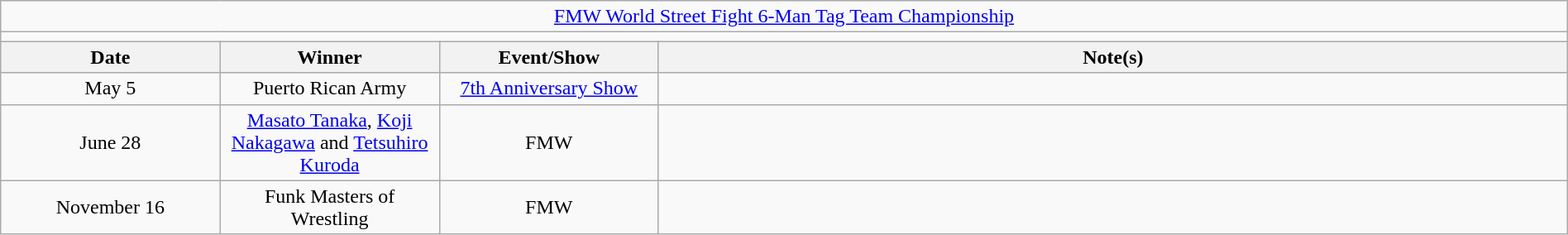<table class="wikitable" style="text-align:center; width:100%;">
<tr>
<td colspan="5"><a href='#'>FMW World Street Fight 6-Man Tag Team Championship</a></td>
</tr>
<tr>
<td colspan="5"><strong></strong></td>
</tr>
<tr>
<th width="14%">Date</th>
<th width="14%">Winner</th>
<th width="14%">Event/Show</th>
<th width="58%">Note(s)</th>
</tr>
<tr>
<td>May 5</td>
<td>Puerto Rican Army<br></td>
<td><a href='#'>7th Anniversary Show</a></td>
<td align="left"></td>
</tr>
<tr>
<td>June 28</td>
<td><a href='#'>Masato Tanaka</a>, <a href='#'>Koji Nakagawa</a> and <a href='#'>Tetsuhiro Kuroda</a></td>
<td>FMW</td>
<td align="left"></td>
</tr>
<tr>
<td>November 16</td>
<td>Funk Masters of Wrestling<br></td>
<td>FMW</td>
<td align="left"></td>
</tr>
</table>
